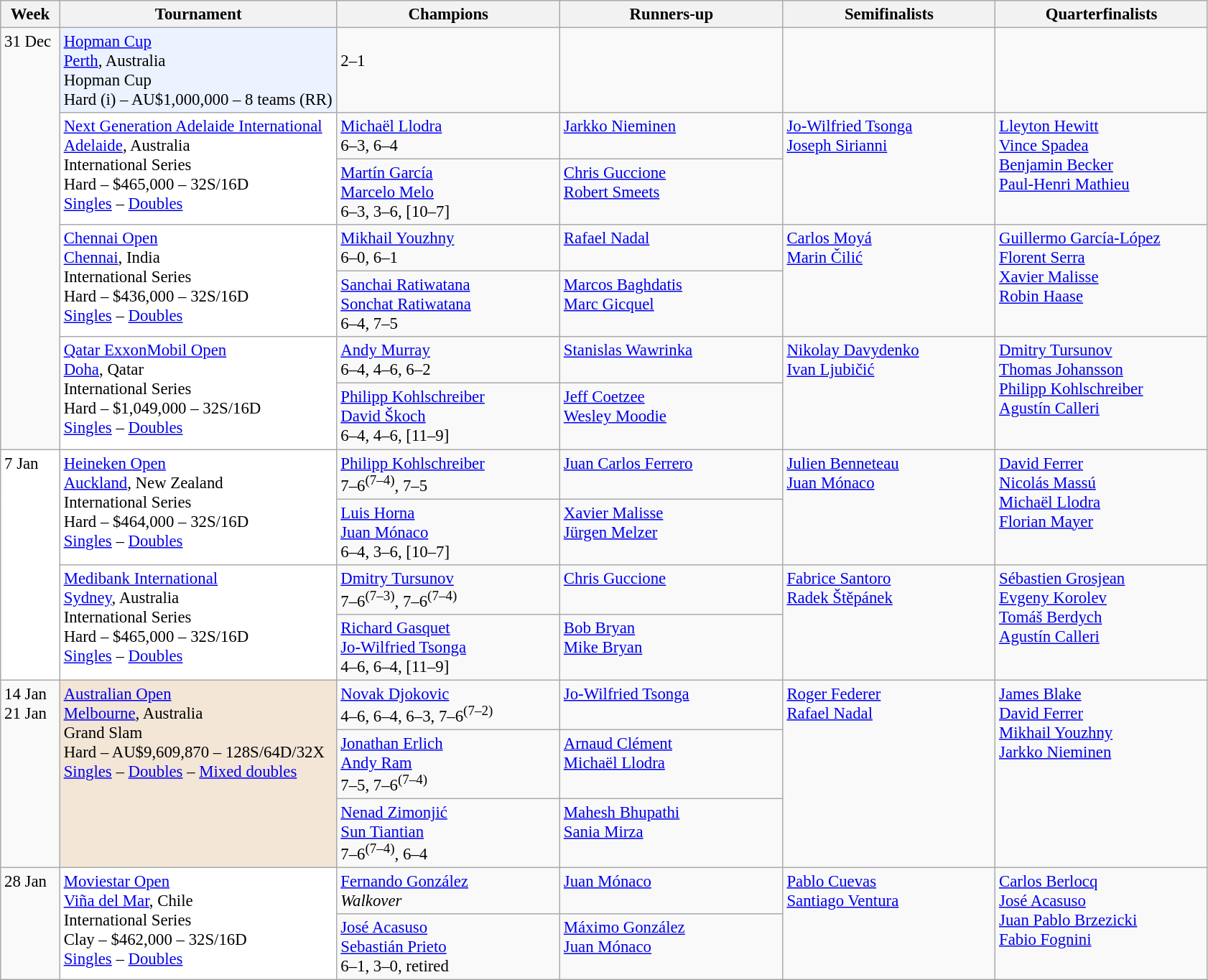<table class=wikitable style=font-size:95%>
<tr>
<th style="width:48px;">Week</th>
<th style="width:250px;">Tournament</th>
<th style="width:200px;">Champions</th>
<th style="width:200px;">Runners-up</th>
<th style="width:190px;">Semifinalists</th>
<th style="width:190px;">Quarterfinalists</th>
</tr>
<tr valign=top>
<td rowspan=7>31 Dec</td>
<td style="background:#ECF2FF;"><a href='#'>Hopman Cup</a><br><a href='#'>Perth</a>, Australia<br>Hopman Cup<br>Hard (i) – AU$1,000,000 – 8 teams (RR)</td>
<td><br>2–1</td>
<td></td>
<td><br><br></td>
<td><br><br></td>
</tr>
<tr valign=top>
<td style="background:#FFF;" rowspan=2><a href='#'>Next Generation Adelaide International</a><br><a href='#'>Adelaide</a>, Australia<br>International Series<br>Hard – $465,000 – 32S/16D<br><a href='#'>Singles</a> – <a href='#'>Doubles</a></td>
<td> <a href='#'>Michaël Llodra</a><br>6–3, 6–4</td>
<td> <a href='#'>Jarkko Nieminen</a></td>
<td rowspan=2> <a href='#'>Jo-Wilfried Tsonga</a><br> <a href='#'>Joseph Sirianni</a></td>
<td rowspan=2> <a href='#'>Lleyton Hewitt</a><br> <a href='#'>Vince Spadea</a><br> <a href='#'>Benjamin Becker</a><br> <a href='#'>Paul-Henri Mathieu</a></td>
</tr>
<tr valign=top>
<td> <a href='#'>Martín García</a><br> <a href='#'>Marcelo Melo</a><br>6–3, 3–6, [10–7]</td>
<td> <a href='#'>Chris Guccione</a><br> <a href='#'>Robert Smeets</a></td>
</tr>
<tr valign=top>
<td style="background:#FFF;" rowspan=2><a href='#'>Chennai Open</a><br><a href='#'>Chennai</a>, India<br>International Series<br>Hard – $436,000 – 32S/16D<br><a href='#'>Singles</a> – <a href='#'>Doubles</a></td>
<td> <a href='#'>Mikhail Youzhny</a><br>6–0, 6–1</td>
<td> <a href='#'>Rafael Nadal</a></td>
<td rowspan=2> <a href='#'>Carlos Moyá</a><br> <a href='#'>Marin Čilić</a></td>
<td rowspan=2> <a href='#'>Guillermo García-López</a><br> <a href='#'>Florent Serra</a><br> <a href='#'>Xavier Malisse</a><br> <a href='#'>Robin Haase</a></td>
</tr>
<tr valign=top>
<td> <a href='#'>Sanchai Ratiwatana</a><br> <a href='#'>Sonchat Ratiwatana</a><br>6–4, 7–5</td>
<td> <a href='#'>Marcos Baghdatis</a><br> <a href='#'>Marc Gicquel</a></td>
</tr>
<tr valign=top>
<td style="background:#FFF;" rowspan=2><a href='#'>Qatar ExxonMobil Open</a><br><a href='#'>Doha</a>, Qatar<br>International Series<br>Hard – $1,049,000 – 32S/16D<br><a href='#'>Singles</a> – <a href='#'>Doubles</a></td>
<td> <a href='#'>Andy Murray</a><br>6–4, 4–6, 6–2</td>
<td> <a href='#'>Stanislas Wawrinka</a></td>
<td rowspan=2> <a href='#'>Nikolay Davydenko</a><br> <a href='#'>Ivan Ljubičić</a></td>
<td rowspan=2> <a href='#'>Dmitry Tursunov</a><br> <a href='#'>Thomas Johansson</a><br> <a href='#'>Philipp Kohlschreiber</a><br> <a href='#'>Agustín Calleri</a></td>
</tr>
<tr valign=top>
<td> <a href='#'>Philipp Kohlschreiber</a><br> <a href='#'>David Škoch</a><br>6–4, 4–6, [11–9]</td>
<td> <a href='#'>Jeff Coetzee</a><br> <a href='#'>Wesley Moodie</a></td>
</tr>
<tr valign=top>
<td style="background:#FFF;" rowspan=4>7 Jan</td>
<td style="background:#FFF;" rowspan=2><a href='#'>Heineken Open</a><br><a href='#'>Auckland</a>, New Zealand<br>International Series<br>Hard – $464,000 – 32S/16D<br><a href='#'>Singles</a> – <a href='#'>Doubles</a></td>
<td> <a href='#'>Philipp Kohlschreiber</a><br>7–6<sup>(7–4)</sup>, 7–5</td>
<td> <a href='#'>Juan Carlos Ferrero</a></td>
<td rowspan=2> <a href='#'>Julien Benneteau</a><br> <a href='#'>Juan Mónaco</a></td>
<td rowspan=2> <a href='#'>David Ferrer</a> <br> <a href='#'>Nicolás Massú</a><br> <a href='#'>Michaël Llodra</a><br> <a href='#'>Florian Mayer</a></td>
</tr>
<tr valign=top>
<td> <a href='#'>Luis Horna</a><br> <a href='#'>Juan Mónaco</a><br>6–4, 3–6, [10–7]</td>
<td> <a href='#'>Xavier Malisse</a><br> <a href='#'>Jürgen Melzer</a></td>
</tr>
<tr valign=top>
<td style="background:#FFF;" rowspan=2><a href='#'>Medibank International</a><br><a href='#'>Sydney</a>, Australia<br>International Series<br>Hard – $465,000 – 32S/16D<br><a href='#'>Singles</a> – <a href='#'>Doubles</a></td>
<td> <a href='#'>Dmitry Tursunov</a><br>7–6<sup>(7–3)</sup>, 7–6<sup>(7–4)</sup></td>
<td> <a href='#'>Chris Guccione</a></td>
<td rowspan=2> <a href='#'>Fabrice Santoro</a><br> <a href='#'>Radek Štěpánek</a></td>
<td rowspan=2> <a href='#'>Sébastien Grosjean</a><br> <a href='#'>Evgeny Korolev</a><br> <a href='#'>Tomáš Berdych</a><br> <a href='#'>Agustín Calleri</a></td>
</tr>
<tr valign=top>
<td> <a href='#'>Richard Gasquet</a><br> <a href='#'>Jo-Wilfried Tsonga</a><br>4–6, 6–4, [11–9]</td>
<td> <a href='#'>Bob Bryan</a><br> <a href='#'>Mike Bryan</a></td>
</tr>
<tr valign=top>
<td rowspan=3>14 Jan<br>21 Jan</td>
<td style="background:#F3E6D7;" rowspan=3><a href='#'>Australian Open</a><br><a href='#'>Melbourne</a>, Australia<br>Grand Slam<br>Hard – AU$9,609,870 – 128S/64D/32X<br><a href='#'>Singles</a> – <a href='#'>Doubles</a> – <a href='#'>Mixed doubles</a></td>
<td> <a href='#'>Novak Djokovic</a><br>4–6, 6–4, 6–3, 7–6<sup>(7–2)</sup></td>
<td> <a href='#'>Jo-Wilfried Tsonga</a></td>
<td rowspan=3> <a href='#'>Roger Federer</a><br> <a href='#'>Rafael Nadal</a></td>
<td rowspan=3> <a href='#'>James Blake</a><br> <a href='#'>David Ferrer</a><br> <a href='#'>Mikhail Youzhny</a><br> <a href='#'>Jarkko Nieminen</a></td>
</tr>
<tr valign=top>
<td> <a href='#'>Jonathan Erlich</a><br> <a href='#'>Andy Ram</a><br>7–5, 7–6<sup>(7–4)</sup></td>
<td> <a href='#'>Arnaud Clément</a><br> <a href='#'>Michaël Llodra</a></td>
</tr>
<tr valign=top>
<td> <a href='#'>Nenad Zimonjić</a><br> <a href='#'>Sun Tiantian</a><br>7–6<sup>(7–4)</sup>, 6–4</td>
<td> <a href='#'>Mahesh Bhupathi</a><br> <a href='#'>Sania Mirza</a></td>
</tr>
<tr valign=top>
<td rowspan=2>28 Jan</td>
<td style="background:#FFF;" rowspan=2><a href='#'>Moviestar Open</a><br><a href='#'>Viña del Mar</a>, Chile<br>International Series<br>Clay – $462,000 – 32S/16D<br><a href='#'>Singles</a> – <a href='#'>Doubles</a></td>
<td> <a href='#'>Fernando González</a><br><em>Walkover</em></td>
<td> <a href='#'>Juan Mónaco</a></td>
<td rowspan=2> <a href='#'>Pablo Cuevas</a><br> <a href='#'>Santiago Ventura</a></td>
<td rowspan=2> <a href='#'>Carlos Berlocq</a><br> <a href='#'>José Acasuso</a><br> <a href='#'>Juan Pablo Brzezicki</a><br> <a href='#'>Fabio Fognini</a></td>
</tr>
<tr valign=top>
<td> <a href='#'>José Acasuso</a><br> <a href='#'>Sebastián Prieto</a><br>6–1, 3–0, retired</td>
<td> <a href='#'>Máximo González</a><br> <a href='#'>Juan Mónaco</a></td>
</tr>
</table>
